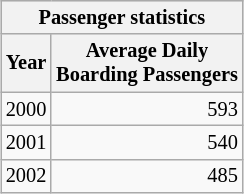<table class="wikitable" style="margin: 1em 0.2em; text-align: center; font-size: 85%;">
<tr style="background: #ddd;">
<th colspan="2">Passenger statistics</th>
</tr>
<tr>
<th>Year</th>
<th>Average Daily <br> Boarding Passengers</th>
</tr>
<tr>
<td>2000</td>
<td style="text-align:right;">593</td>
</tr>
<tr>
<td>2001</td>
<td style="text-align:right;">540</td>
</tr>
<tr>
<td>2002</td>
<td style="text-align:right;">485</td>
</tr>
</table>
